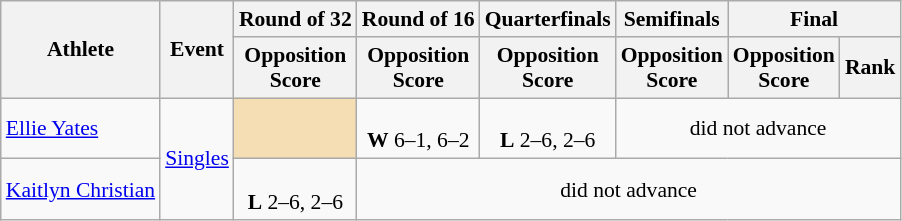<table class="wikitable" border="1" style="font-size:90%">
<tr>
<th rowspan=2>Athlete</th>
<th rowspan=2>Event</th>
<th>Round of 32</th>
<th>Round of 16</th>
<th>Quarterfinals</th>
<th>Semifinals</th>
<th colspan=2>Final</th>
</tr>
<tr>
<th>Opposition<br>Score</th>
<th>Opposition<br>Score</th>
<th>Opposition<br>Score</th>
<th>Opposition<br>Score</th>
<th>Opposition<br>Score</th>
<th>Rank</th>
</tr>
<tr>
<td><a href='#'>Ellie Yates</a></td>
<td rowspan=2><a href='#'>Singles</a></td>
<td bgcolor=wheat></td>
<td align=center><br><strong>W</strong> 6–1, 6–2</td>
<td align=center><br><strong>L</strong> 2–6, 2–6</td>
<td align=center colspan=3>did not advance</td>
</tr>
<tr>
<td><a href='#'>Kaitlyn Christian</a></td>
<td align=center><br><strong>L</strong> 2–6, 2–6</td>
<td align=center colspan=5>did not advance</td>
</tr>
</table>
